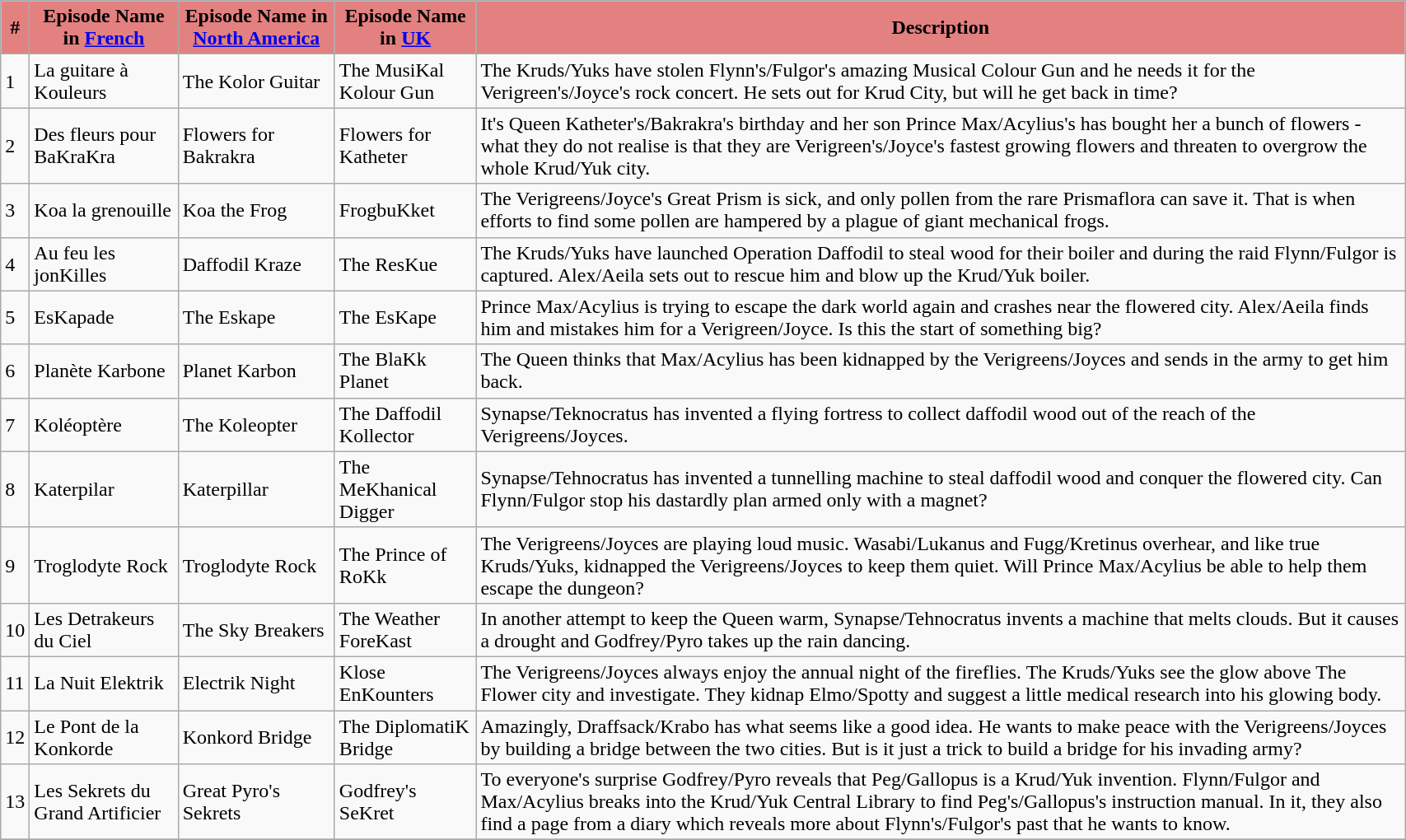<table class="wikitable" width="90%">
<tr>
<th style="background-color: #e38181; color:#000; text-align: center;">#</th>
<th style="background-color: #e38181; color:#000; text-align: center;">Episode Name in <a href='#'>French</a></th>
<th style="background-color: #e38181; color:#000; text-align: center;">Episode Name in <a href='#'>North America</a></th>
<th style="background-color: #e38181; color:#000; text-align: center;">Episode Name in <a href='#'>UK</a></th>
<th style="background-color: #e38181; color:#000; text-align: center;">Description</th>
</tr>
<tr>
<td>1</td>
<td>La guitare à Kouleurs</td>
<td>The Kolor Guitar</td>
<td>The MusiKal Kolour Gun</td>
<td>The Kruds/Yuks have stolen Flynn's/Fulgor's amazing Musical Colour Gun and he needs it for the Verigreen's/Joyce's rock concert. He sets out for Krud City, but will he get back in time?</td>
</tr>
<tr>
<td>2</td>
<td>Des fleurs pour BaKraKra</td>
<td>Flowers for Bakrakra</td>
<td>Flowers for Katheter</td>
<td>It's Queen Katheter's/Bakrakra's birthday and her son Prince Max/Acylius's has bought her a bunch of flowers - what they do not realise is that they are Verigreen's/Joyce's fastest growing flowers and threaten to overgrow the whole Krud/Yuk city.</td>
</tr>
<tr>
<td>3</td>
<td>Koa la grenouille</td>
<td>Koa the Frog</td>
<td>FrogbuKket</td>
<td>The Verigreens/Joyce's Great Prism is sick, and only pollen from the rare Prismaflora can save it. That is when efforts to find some pollen are hampered by a plague of giant mechanical frogs.</td>
</tr>
<tr>
<td>4</td>
<td>Au feu les jonKilles</td>
<td>Daffodil Kraze</td>
<td>The ResKue</td>
<td>The Kruds/Yuks have launched Operation Daffodil to steal wood for their boiler and during the raid Flynn/Fulgor is captured. Alex/Aeila sets out to rescue him and blow up the Krud/Yuk boiler.</td>
</tr>
<tr>
<td>5</td>
<td>EsKapade</td>
<td>The Eskape</td>
<td>The EsKape</td>
<td>Prince Max/Acylius is trying to escape the dark world again and crashes near the flowered city. Alex/Aeila finds him and mistakes him for a Verigreen/Joyce. Is this the start of something big?</td>
</tr>
<tr>
<td>6</td>
<td>Planète Karbone</td>
<td>Planet Karbon</td>
<td>The BlaKk Planet</td>
<td>The Queen thinks that Max/Acylius has been kidnapped by the Verigreens/Joyces and sends in the army to get him back.</td>
</tr>
<tr>
<td>7</td>
<td>Koléoptère</td>
<td>The Koleopter</td>
<td>The Daffodil Kollector</td>
<td>Synapse/Teknocratus has invented a flying fortress to collect daffodil wood out of the reach of the Verigreens/Joyces.</td>
</tr>
<tr>
<td>8</td>
<td>Katerpilar</td>
<td>Katerpillar</td>
<td>The MeKhanical Digger</td>
<td>Synapse/Tehnocratus has invented a tunnelling machine to steal daffodil wood and conquer the flowered city. Can Flynn/Fulgor stop his dastardly plan armed only with a magnet?</td>
</tr>
<tr>
<td>9</td>
<td>Troglodyte Rock</td>
<td>Troglodyte Rock</td>
<td>The Prince of RoKk</td>
<td>The Verigreens/Joyces are playing loud music. Wasabi/Lukanus and Fugg/Kretinus overhear, and like true Kruds/Yuks, kidnapped the Verigreens/Joyces to keep them quiet. Will Prince Max/Acylius be able to help them escape the dungeon?</td>
</tr>
<tr>
<td>10</td>
<td>Les Detrakeurs du Ciel</td>
<td>The Sky Breakers</td>
<td>The Weather ForeKast</td>
<td>In another attempt to keep the Queen warm, Synapse/Tehnocratus invents a machine that melts clouds. But it causes a drought and Godfrey/Pyro takes up the rain dancing.</td>
</tr>
<tr>
<td>11</td>
<td>La Nuit Elektrik</td>
<td>Electrik Night</td>
<td>Klose EnKounters</td>
<td>The Verigreens/Joyces always enjoy the annual night of the fireflies. The Kruds/Yuks see the glow above The Flower city and investigate. They kidnap Elmo/Spotty and suggest a little medical research into his glowing body.</td>
</tr>
<tr>
<td>12</td>
<td>Le Pont de la Konkorde</td>
<td>Konkord Bridge</td>
<td>The DiplomatiK Bridge</td>
<td>Amazingly, Draffsack/Krabo has what seems like a good idea. He wants to make peace with the Verigreens/Joyces by building a bridge between the two cities. But is it just a trick to build a bridge for his invading army?</td>
</tr>
<tr>
<td>13</td>
<td>Les Sekrets du Grand Artificier</td>
<td>Great Pyro's Sekrets</td>
<td>Godfrey's SeKret</td>
<td>To everyone's surprise Godfrey/Pyro reveals that Peg/Gallopus is a Krud/Yuk invention. Flynn/Fulgor and Max/Acylius breaks into the Krud/Yuk Central Library to find Peg's/Gallopus's instruction manual. In it, they also find a page from a diary which reveals more about Flynn's/Fulgor's past that he wants to know.</td>
</tr>
<tr>
</tr>
</table>
